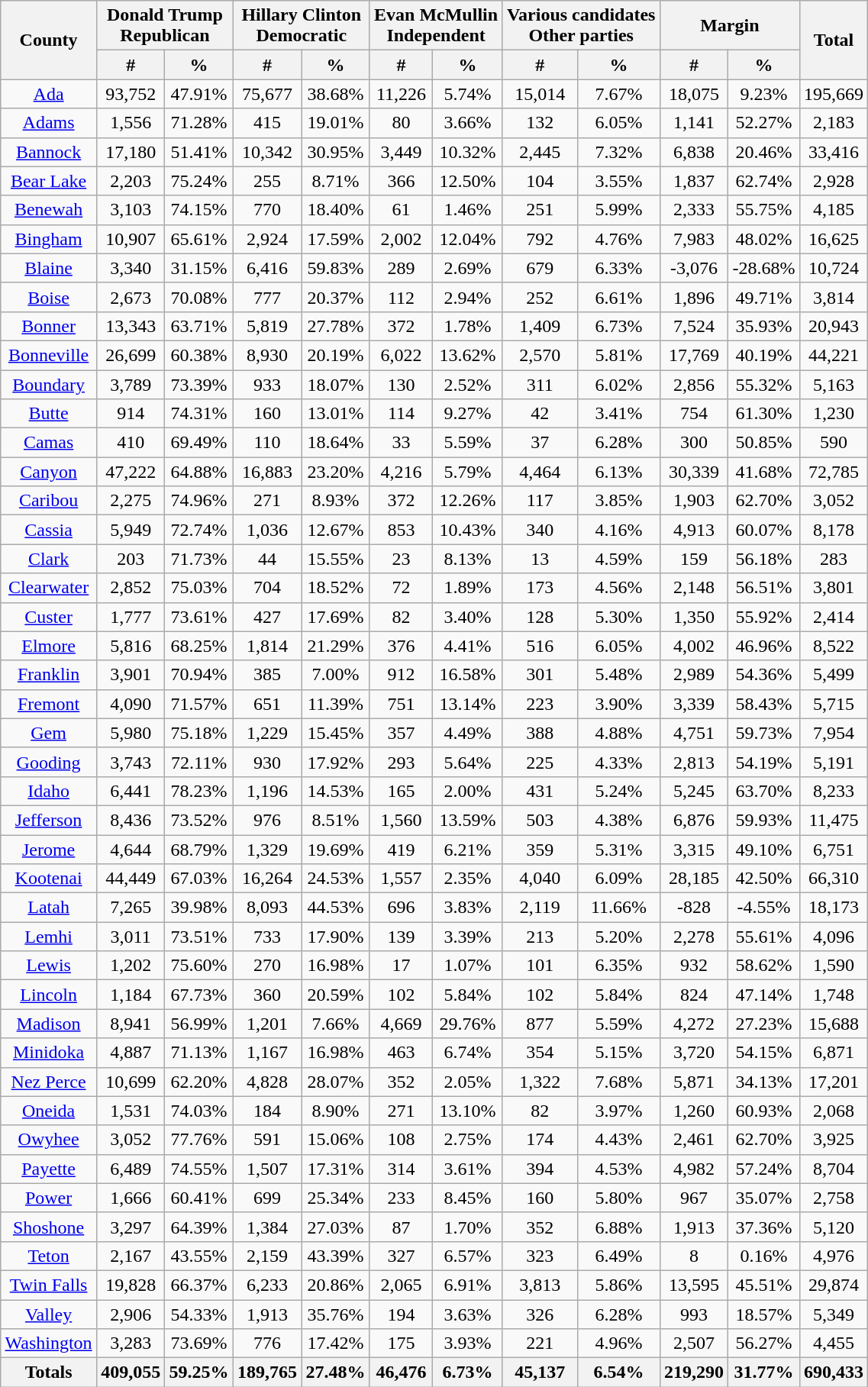<table width="60%" class="wikitable sortable">
<tr>
<th rowspan="2">County</th>
<th colspan="2">Donald Trump<br>Republican</th>
<th colspan="2">Hillary Clinton<br>Democratic</th>
<th colspan="2">Evan McMullin<br>Independent</th>
<th colspan="2">Various candidates<br>Other parties</th>
<th colspan="2">Margin</th>
<th rowspan="2">Total</th>
</tr>
<tr>
<th style="text-align:center;" data-sort-type="number">#</th>
<th style="text-align:center;" data-sort-type="number">%</th>
<th style="text-align:center;" data-sort-type="number">#</th>
<th style="text-align:center;" data-sort-type="number">%</th>
<th style="text-align:center;" data-sort-type="number">#</th>
<th style="text-align:center;" data-sort-type="number">%</th>
<th style="text-align:center;" data-sort-type="number">#</th>
<th style="text-align:center;" data-sort-type="number">%</th>
<th style="text-align:center;" data-sort-type="number">#</th>
<th style="text-align:center;" data-sort-type="number">%</th>
</tr>
<tr style="text-align:center;">
<td><a href='#'>Ada</a></td>
<td>93,752</td>
<td>47.91%</td>
<td>75,677</td>
<td>38.68%</td>
<td>11,226</td>
<td>5.74%</td>
<td>15,014</td>
<td>7.67%</td>
<td>18,075</td>
<td>9.23%</td>
<td>195,669</td>
</tr>
<tr style="text-align:center;">
<td><a href='#'>Adams</a></td>
<td>1,556</td>
<td>71.28%</td>
<td>415</td>
<td>19.01%</td>
<td>80</td>
<td>3.66%</td>
<td>132</td>
<td>6.05%</td>
<td>1,141</td>
<td>52.27%</td>
<td>2,183</td>
</tr>
<tr style="text-align:center;">
<td><a href='#'>Bannock</a></td>
<td>17,180</td>
<td>51.41%</td>
<td>10,342</td>
<td>30.95%</td>
<td>3,449</td>
<td>10.32%</td>
<td>2,445</td>
<td>7.32%</td>
<td>6,838</td>
<td>20.46%</td>
<td>33,416</td>
</tr>
<tr style="text-align:center;">
<td><a href='#'>Bear Lake</a></td>
<td>2,203</td>
<td>75.24%</td>
<td>255</td>
<td>8.71%</td>
<td>366</td>
<td>12.50%</td>
<td>104</td>
<td>3.55%</td>
<td>1,837</td>
<td>62.74%</td>
<td>2,928</td>
</tr>
<tr style="text-align:center;">
<td><a href='#'>Benewah</a></td>
<td>3,103</td>
<td>74.15%</td>
<td>770</td>
<td>18.40%</td>
<td>61</td>
<td>1.46%</td>
<td>251</td>
<td>5.99%</td>
<td>2,333</td>
<td>55.75%</td>
<td>4,185</td>
</tr>
<tr style="text-align:center;">
<td><a href='#'>Bingham</a></td>
<td>10,907</td>
<td>65.61%</td>
<td>2,924</td>
<td>17.59%</td>
<td>2,002</td>
<td>12.04%</td>
<td>792</td>
<td>4.76%</td>
<td>7,983</td>
<td>48.02%</td>
<td>16,625</td>
</tr>
<tr style="text-align:center;">
<td><a href='#'>Blaine</a></td>
<td>3,340</td>
<td>31.15%</td>
<td>6,416</td>
<td>59.83%</td>
<td>289</td>
<td>2.69%</td>
<td>679</td>
<td>6.33%</td>
<td>-3,076</td>
<td>-28.68%</td>
<td>10,724</td>
</tr>
<tr style="text-align:center;">
<td><a href='#'>Boise</a></td>
<td>2,673</td>
<td>70.08%</td>
<td>777</td>
<td>20.37%</td>
<td>112</td>
<td>2.94%</td>
<td>252</td>
<td>6.61%</td>
<td>1,896</td>
<td>49.71%</td>
<td>3,814</td>
</tr>
<tr style="text-align:center;">
<td><a href='#'>Bonner</a></td>
<td>13,343</td>
<td>63.71%</td>
<td>5,819</td>
<td>27.78%</td>
<td>372</td>
<td>1.78%</td>
<td>1,409</td>
<td>6.73%</td>
<td>7,524</td>
<td>35.93%</td>
<td>20,943</td>
</tr>
<tr style="text-align:center;">
<td><a href='#'>Bonneville</a></td>
<td>26,699</td>
<td>60.38%</td>
<td>8,930</td>
<td>20.19%</td>
<td>6,022</td>
<td>13.62%</td>
<td>2,570</td>
<td>5.81%</td>
<td>17,769</td>
<td>40.19%</td>
<td>44,221</td>
</tr>
<tr style="text-align:center;">
<td><a href='#'>Boundary</a></td>
<td>3,789</td>
<td>73.39%</td>
<td>933</td>
<td>18.07%</td>
<td>130</td>
<td>2.52%</td>
<td>311</td>
<td>6.02%</td>
<td>2,856</td>
<td>55.32%</td>
<td>5,163</td>
</tr>
<tr style="text-align:center;">
<td><a href='#'>Butte</a></td>
<td>914</td>
<td>74.31%</td>
<td>160</td>
<td>13.01%</td>
<td>114</td>
<td>9.27%</td>
<td>42</td>
<td>3.41%</td>
<td>754</td>
<td>61.30%</td>
<td>1,230</td>
</tr>
<tr style="text-align:center;">
<td><a href='#'>Camas</a></td>
<td>410</td>
<td>69.49%</td>
<td>110</td>
<td>18.64%</td>
<td>33</td>
<td>5.59%</td>
<td>37</td>
<td>6.28%</td>
<td>300</td>
<td>50.85%</td>
<td>590</td>
</tr>
<tr style="text-align:center;">
<td><a href='#'>Canyon</a></td>
<td>47,222</td>
<td>64.88%</td>
<td>16,883</td>
<td>23.20%</td>
<td>4,216</td>
<td>5.79%</td>
<td>4,464</td>
<td>6.13%</td>
<td>30,339</td>
<td>41.68%</td>
<td>72,785</td>
</tr>
<tr style="text-align:center;">
<td><a href='#'>Caribou</a></td>
<td>2,275</td>
<td>74.96%</td>
<td>271</td>
<td>8.93%</td>
<td>372</td>
<td>12.26%</td>
<td>117</td>
<td>3.85%</td>
<td>1,903</td>
<td>62.70%</td>
<td>3,052</td>
</tr>
<tr style="text-align:center;">
<td><a href='#'>Cassia</a></td>
<td>5,949</td>
<td>72.74%</td>
<td>1,036</td>
<td>12.67%</td>
<td>853</td>
<td>10.43%</td>
<td>340</td>
<td>4.16%</td>
<td>4,913</td>
<td>60.07%</td>
<td>8,178</td>
</tr>
<tr style="text-align:center;">
<td><a href='#'>Clark</a></td>
<td>203</td>
<td>71.73%</td>
<td>44</td>
<td>15.55%</td>
<td>23</td>
<td>8.13%</td>
<td>13</td>
<td>4.59%</td>
<td>159</td>
<td>56.18%</td>
<td>283</td>
</tr>
<tr style="text-align:center;">
<td><a href='#'>Clearwater</a></td>
<td>2,852</td>
<td>75.03%</td>
<td>704</td>
<td>18.52%</td>
<td>72</td>
<td>1.89%</td>
<td>173</td>
<td>4.56%</td>
<td>2,148</td>
<td>56.51%</td>
<td>3,801</td>
</tr>
<tr style="text-align:center;">
<td><a href='#'>Custer</a></td>
<td>1,777</td>
<td>73.61%</td>
<td>427</td>
<td>17.69%</td>
<td>82</td>
<td>3.40%</td>
<td>128</td>
<td>5.30%</td>
<td>1,350</td>
<td>55.92%</td>
<td>2,414</td>
</tr>
<tr style="text-align:center;">
<td><a href='#'>Elmore</a></td>
<td>5,816</td>
<td>68.25%</td>
<td>1,814</td>
<td>21.29%</td>
<td>376</td>
<td>4.41%</td>
<td>516</td>
<td>6.05%</td>
<td>4,002</td>
<td>46.96%</td>
<td>8,522</td>
</tr>
<tr style="text-align:center;">
<td><a href='#'>Franklin</a></td>
<td>3,901</td>
<td>70.94%</td>
<td>385</td>
<td>7.00%</td>
<td>912</td>
<td>16.58%</td>
<td>301</td>
<td>5.48%</td>
<td>2,989</td>
<td>54.36%</td>
<td>5,499</td>
</tr>
<tr style="text-align:center;">
<td><a href='#'>Fremont</a></td>
<td>4,090</td>
<td>71.57%</td>
<td>651</td>
<td>11.39%</td>
<td>751</td>
<td>13.14%</td>
<td>223</td>
<td>3.90%</td>
<td>3,339</td>
<td>58.43%</td>
<td>5,715</td>
</tr>
<tr style="text-align:center;">
<td><a href='#'>Gem</a></td>
<td>5,980</td>
<td>75.18%</td>
<td>1,229</td>
<td>15.45%</td>
<td>357</td>
<td>4.49%</td>
<td>388</td>
<td>4.88%</td>
<td>4,751</td>
<td>59.73%</td>
<td>7,954</td>
</tr>
<tr style="text-align:center;">
<td><a href='#'>Gooding</a></td>
<td>3,743</td>
<td>72.11%</td>
<td>930</td>
<td>17.92%</td>
<td>293</td>
<td>5.64%</td>
<td>225</td>
<td>4.33%</td>
<td>2,813</td>
<td>54.19%</td>
<td>5,191</td>
</tr>
<tr style="text-align:center;">
<td><a href='#'>Idaho</a></td>
<td>6,441</td>
<td>78.23%</td>
<td>1,196</td>
<td>14.53%</td>
<td>165</td>
<td>2.00%</td>
<td>431</td>
<td>5.24%</td>
<td>5,245</td>
<td>63.70%</td>
<td>8,233</td>
</tr>
<tr style="text-align:center;">
<td><a href='#'>Jefferson</a></td>
<td>8,436</td>
<td>73.52%</td>
<td>976</td>
<td>8.51%</td>
<td>1,560</td>
<td>13.59%</td>
<td>503</td>
<td>4.38%</td>
<td>6,876</td>
<td>59.93%</td>
<td>11,475</td>
</tr>
<tr style="text-align:center;">
<td><a href='#'>Jerome</a></td>
<td>4,644</td>
<td>68.79%</td>
<td>1,329</td>
<td>19.69%</td>
<td>419</td>
<td>6.21%</td>
<td>359</td>
<td>5.31%</td>
<td>3,315</td>
<td>49.10%</td>
<td>6,751</td>
</tr>
<tr style="text-align:center;">
<td><a href='#'>Kootenai</a></td>
<td>44,449</td>
<td>67.03%</td>
<td>16,264</td>
<td>24.53%</td>
<td>1,557</td>
<td>2.35%</td>
<td>4,040</td>
<td>6.09%</td>
<td>28,185</td>
<td>42.50%</td>
<td>66,310</td>
</tr>
<tr style="text-align:center;">
<td><a href='#'>Latah</a></td>
<td>7,265</td>
<td>39.98%</td>
<td>8,093</td>
<td>44.53%</td>
<td>696</td>
<td>3.83%</td>
<td>2,119</td>
<td>11.66%</td>
<td>-828</td>
<td>-4.55%</td>
<td>18,173</td>
</tr>
<tr style="text-align:center;">
<td><a href='#'>Lemhi</a></td>
<td>3,011</td>
<td>73.51%</td>
<td>733</td>
<td>17.90%</td>
<td>139</td>
<td>3.39%</td>
<td>213</td>
<td>5.20%</td>
<td>2,278</td>
<td>55.61%</td>
<td>4,096</td>
</tr>
<tr style="text-align:center;">
<td><a href='#'>Lewis</a></td>
<td>1,202</td>
<td>75.60%</td>
<td>270</td>
<td>16.98%</td>
<td>17</td>
<td>1.07%</td>
<td>101</td>
<td>6.35%</td>
<td>932</td>
<td>58.62%</td>
<td>1,590</td>
</tr>
<tr style="text-align:center;">
<td><a href='#'>Lincoln</a></td>
<td>1,184</td>
<td>67.73%</td>
<td>360</td>
<td>20.59%</td>
<td>102</td>
<td>5.84%</td>
<td>102</td>
<td>5.84%</td>
<td>824</td>
<td>47.14%</td>
<td>1,748</td>
</tr>
<tr style="text-align:center;">
<td><a href='#'>Madison</a></td>
<td>8,941</td>
<td>56.99%</td>
<td>1,201</td>
<td>7.66%</td>
<td>4,669</td>
<td>29.76%</td>
<td>877</td>
<td>5.59%</td>
<td>4,272</td>
<td>27.23%</td>
<td>15,688</td>
</tr>
<tr style="text-align:center;">
<td><a href='#'>Minidoka</a></td>
<td>4,887</td>
<td>71.13%</td>
<td>1,167</td>
<td>16.98%</td>
<td>463</td>
<td>6.74%</td>
<td>354</td>
<td>5.15%</td>
<td>3,720</td>
<td>54.15%</td>
<td>6,871</td>
</tr>
<tr style="text-align:center;">
<td><a href='#'>Nez Perce</a></td>
<td>10,699</td>
<td>62.20%</td>
<td>4,828</td>
<td>28.07%</td>
<td>352</td>
<td>2.05%</td>
<td>1,322</td>
<td>7.68%</td>
<td>5,871</td>
<td>34.13%</td>
<td>17,201</td>
</tr>
<tr style="text-align:center;">
<td><a href='#'>Oneida</a></td>
<td>1,531</td>
<td>74.03%</td>
<td>184</td>
<td>8.90%</td>
<td>271</td>
<td>13.10%</td>
<td>82</td>
<td>3.97%</td>
<td>1,260</td>
<td>60.93%</td>
<td>2,068</td>
</tr>
<tr style="text-align:center;">
<td><a href='#'>Owyhee</a></td>
<td>3,052</td>
<td>77.76%</td>
<td>591</td>
<td>15.06%</td>
<td>108</td>
<td>2.75%</td>
<td>174</td>
<td>4.43%</td>
<td>2,461</td>
<td>62.70%</td>
<td>3,925</td>
</tr>
<tr style="text-align:center;">
<td><a href='#'>Payette</a></td>
<td>6,489</td>
<td>74.55%</td>
<td>1,507</td>
<td>17.31%</td>
<td>314</td>
<td>3.61%</td>
<td>394</td>
<td>4.53%</td>
<td>4,982</td>
<td>57.24%</td>
<td>8,704</td>
</tr>
<tr style="text-align:center;">
<td><a href='#'>Power</a></td>
<td>1,666</td>
<td>60.41%</td>
<td>699</td>
<td>25.34%</td>
<td>233</td>
<td>8.45%</td>
<td>160</td>
<td>5.80%</td>
<td>967</td>
<td>35.07%</td>
<td>2,758</td>
</tr>
<tr style="text-align:center;">
<td><a href='#'>Shoshone</a></td>
<td>3,297</td>
<td>64.39%</td>
<td>1,384</td>
<td>27.03%</td>
<td>87</td>
<td>1.70%</td>
<td>352</td>
<td>6.88%</td>
<td>1,913</td>
<td>37.36%</td>
<td>5,120</td>
</tr>
<tr style="text-align:center;">
<td><a href='#'>Teton</a></td>
<td>2,167</td>
<td>43.55%</td>
<td>2,159</td>
<td>43.39%</td>
<td>327</td>
<td>6.57%</td>
<td>323</td>
<td>6.49%</td>
<td>8</td>
<td>0.16%</td>
<td>4,976</td>
</tr>
<tr style="text-align:center;">
<td><a href='#'>Twin Falls</a></td>
<td>19,828</td>
<td>66.37%</td>
<td>6,233</td>
<td>20.86%</td>
<td>2,065</td>
<td>6.91%</td>
<td>3,813</td>
<td>5.86%</td>
<td>13,595</td>
<td>45.51%</td>
<td>29,874</td>
</tr>
<tr style="text-align:center;">
<td><a href='#'>Valley</a></td>
<td>2,906</td>
<td>54.33%</td>
<td>1,913</td>
<td>35.76%</td>
<td>194</td>
<td>3.63%</td>
<td>326</td>
<td>6.28%</td>
<td>993</td>
<td>18.57%</td>
<td>5,349</td>
</tr>
<tr style="text-align:center;">
<td><a href='#'>Washington</a></td>
<td>3,283</td>
<td>73.69%</td>
<td>776</td>
<td>17.42%</td>
<td>175</td>
<td>3.93%</td>
<td>221</td>
<td>4.96%</td>
<td>2,507</td>
<td>56.27%</td>
<td>4,455</td>
</tr>
<tr>
<th>Totals</th>
<th>409,055</th>
<th>59.25%</th>
<th>189,765</th>
<th>27.48%</th>
<th>46,476</th>
<th>6.73%</th>
<th>45,137</th>
<th>6.54%</th>
<th>219,290</th>
<th>31.77%</th>
<th>690,433</th>
</tr>
</table>
